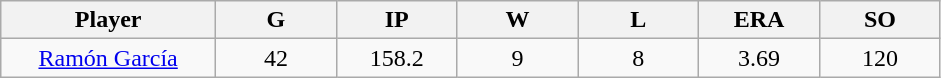<table class="wikitable sortable">
<tr>
<th bgcolor="#DDDDFF" width="16%">Player</th>
<th bgcolor="#DDDDFF" width="9%">G</th>
<th bgcolor="#DDDDFF" width="9%">IP</th>
<th bgcolor="#DDDDFF" width="9%">W</th>
<th bgcolor="#DDDDFF" width="9%">L</th>
<th bgcolor="#DDDDFF" width="9%">ERA</th>
<th bgcolor="#DDDDFF" width="9%">SO</th>
</tr>
<tr align="center">
<td><a href='#'>Ramón García</a></td>
<td>42</td>
<td>158.2</td>
<td>9</td>
<td>8</td>
<td>3.69</td>
<td>120</td>
</tr>
</table>
